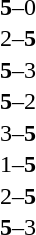<table width="100%" cellspacing="1">
<tr>
<th width=45%></th>
<th width=10%></th>
<th width=45%></th>
</tr>
<tr>
<td><strong></strong></td>
<td align=center><strong>5</strong>–0</td>
<td></td>
</tr>
<tr>
<td></td>
<td align=center>2–<strong>5</strong></td>
<td><strong></strong></td>
</tr>
<tr>
<td><strong></strong></td>
<td align=center><strong>5</strong>–3</td>
<td></td>
</tr>
<tr>
<td><strong></strong></td>
<td align=center><strong>5</strong>–2</td>
<td></td>
</tr>
<tr>
<td></td>
<td align=center>3–<strong>5</strong></td>
<td><strong></strong></td>
</tr>
<tr>
<td></td>
<td align=center>1–<strong>5</strong></td>
<td><strong></strong></td>
</tr>
<tr>
<td></td>
<td align=center>2–<strong>5</strong></td>
<td><strong></strong></td>
</tr>
<tr>
<td><strong></strong></td>
<td align=center><strong>5</strong>–3</td>
<td></td>
</tr>
</table>
